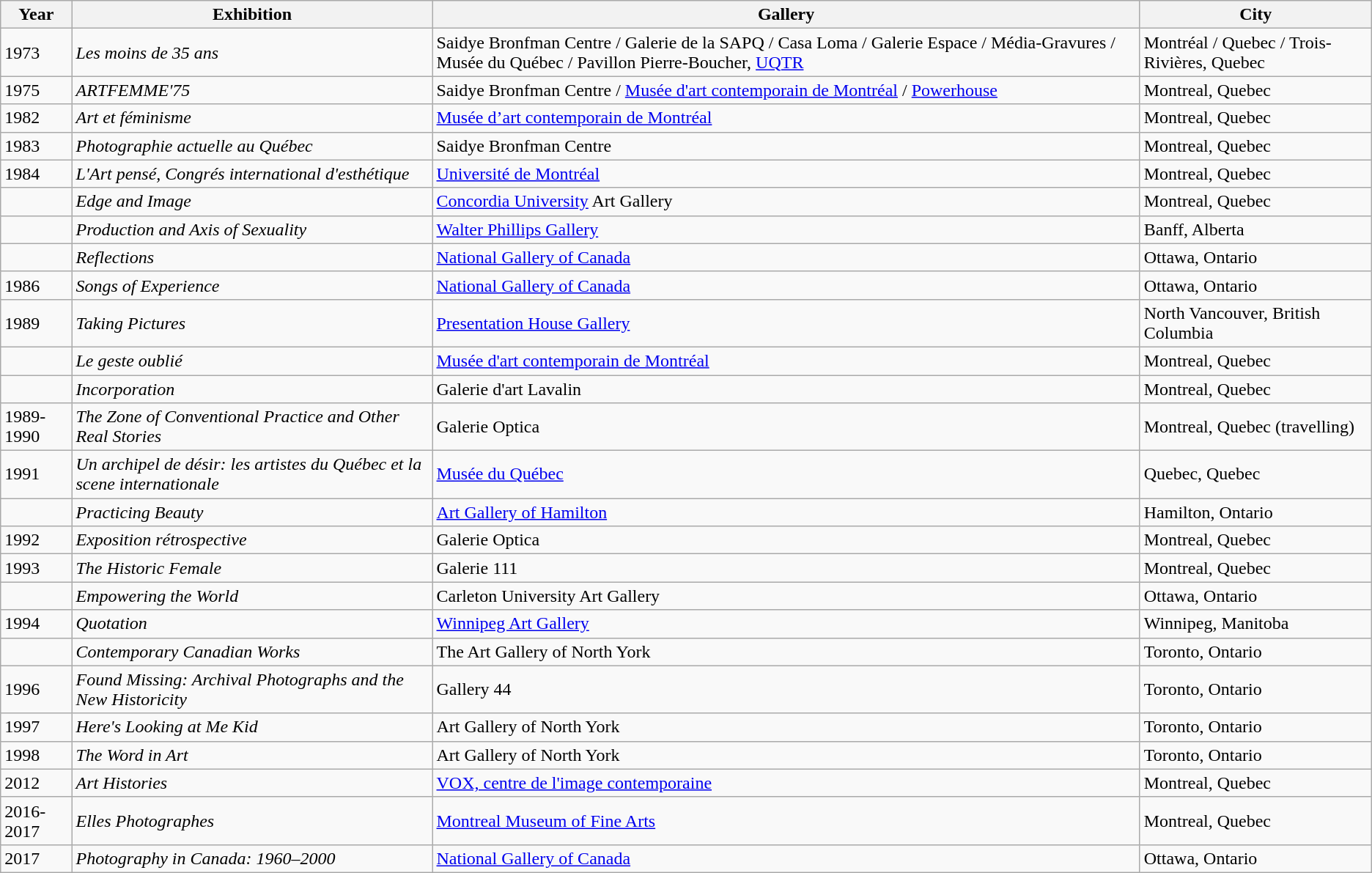<table class="wikitable">
<tr>
<th>Year</th>
<th>Exhibition</th>
<th>Gallery</th>
<th>City</th>
</tr>
<tr>
<td>1973</td>
<td><em>Les moins de 35 ans</em></td>
<td>Saidye Bronfman Centre / Galerie de la SAPQ / Casa Loma / Galerie Espace / Média-Gravures / Musée du Québec / Pavillon Pierre-Boucher, <a href='#'>UQTR</a></td>
<td>Montréal / Quebec / Trois-Rivières, Quebec</td>
</tr>
<tr>
<td>1975</td>
<td><em>ARTFEMME'75</em></td>
<td>Saidye Bronfman Centre / <a href='#'>Musée d'art contemporain de Montréal</a> / <a href='#'>Powerhouse</a></td>
<td>Montreal, Quebec</td>
</tr>
<tr>
<td>1982</td>
<td><em>Art et féminisme</em></td>
<td><a href='#'>Musée d’art contemporain de Montréal</a></td>
<td>Montreal, Quebec</td>
</tr>
<tr>
<td>1983</td>
<td><em>Photographie actuelle au Québec</em></td>
<td>Saidye Bronfman Centre</td>
<td>Montreal, Quebec</td>
</tr>
<tr>
<td>1984</td>
<td><em>L'Art pensé, Congrés international d'esthétique</em></td>
<td><a href='#'>Université de Montréal</a></td>
<td>Montreal, Quebec</td>
</tr>
<tr>
<td></td>
<td><em>Edge and Image</em></td>
<td><a href='#'>Concordia University</a> Art Gallery</td>
<td>Montreal, Quebec</td>
</tr>
<tr>
<td></td>
<td><em>Production and Axis of Sexuality</em></td>
<td><a href='#'>Walter Phillips Gallery</a></td>
<td>Banff, Alberta</td>
</tr>
<tr>
<td></td>
<td><em>Reflections</em></td>
<td><a href='#'>National Gallery of Canada</a></td>
<td>Ottawa, Ontario</td>
</tr>
<tr>
<td>1986</td>
<td><em>Songs of Experience</em></td>
<td><a href='#'>National Gallery of Canada</a></td>
<td>Ottawa, Ontario</td>
</tr>
<tr>
<td>1989</td>
<td><em>Taking Pictures</em></td>
<td><a href='#'>Presentation House Gallery</a></td>
<td>North Vancouver, British Columbia</td>
</tr>
<tr>
<td></td>
<td><em>Le geste oublié</em></td>
<td><a href='#'>Musée d'art contemporain de Montréal</a></td>
<td>Montreal, Quebec</td>
</tr>
<tr>
<td></td>
<td><em>Incorporation</em></td>
<td>Galerie d'art Lavalin</td>
<td>Montreal, Quebec</td>
</tr>
<tr>
<td>1989-1990</td>
<td><em>The Zone of Conventional Practice and Other Real Stories</em></td>
<td>Galerie Optica</td>
<td>Montreal, Quebec (travelling)</td>
</tr>
<tr>
<td>1991</td>
<td><em>Un archipel de désir: les artistes du Québec et la scene internationale</em></td>
<td><a href='#'>Musée du Québec</a></td>
<td>Quebec, Quebec</td>
</tr>
<tr>
<td></td>
<td><em>Practicing Beauty</em></td>
<td><a href='#'>Art Gallery of Hamilton</a></td>
<td>Hamilton, Ontario</td>
</tr>
<tr>
<td>1992</td>
<td><em>Exposition rétrospective</em></td>
<td>Galerie Optica</td>
<td>Montreal, Quebec</td>
</tr>
<tr>
<td>1993</td>
<td><em>The Historic Female</em></td>
<td>Galerie 111</td>
<td>Montreal, Quebec</td>
</tr>
<tr>
<td></td>
<td><em>Empowering the World</em></td>
<td>Carleton University Art Gallery</td>
<td>Ottawa, Ontario</td>
</tr>
<tr>
<td>1994</td>
<td><em>Quotation</em></td>
<td><a href='#'>Winnipeg Art Gallery</a></td>
<td>Winnipeg, Manitoba</td>
</tr>
<tr>
<td></td>
<td><em>Contemporary Canadian Works</em></td>
<td>The Art Gallery of North York</td>
<td>Toronto, Ontario</td>
</tr>
<tr>
<td>1996</td>
<td><em>Found Missing: Archival Photographs and the New Historicity</em></td>
<td>Gallery 44</td>
<td>Toronto, Ontario</td>
</tr>
<tr>
<td>1997</td>
<td><em>Here's Looking at Me Kid</em></td>
<td>Art Gallery of North York</td>
<td>Toronto, Ontario</td>
</tr>
<tr>
<td>1998</td>
<td><em>The Word in Art</em></td>
<td>Art Gallery of North York</td>
<td>Toronto, Ontario</td>
</tr>
<tr>
<td>2012</td>
<td><em>Art Histories</em></td>
<td><a href='#'>VOX, centre de l'image contemporaine</a></td>
<td>Montreal, Quebec</td>
</tr>
<tr>
<td>2016-2017</td>
<td><em>Elles Photographes</em></td>
<td><a href='#'>Montreal Museum of Fine Arts</a></td>
<td>Montreal, Quebec</td>
</tr>
<tr>
<td>2017</td>
<td><em>Photography in Canada: 1960–2000</em></td>
<td><a href='#'>National Gallery of Canada</a></td>
<td>Ottawa, Ontario</td>
</tr>
</table>
